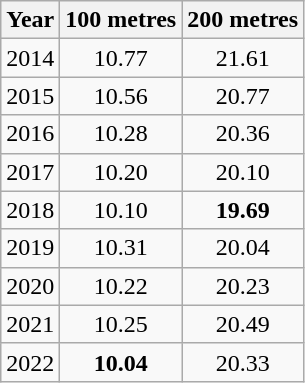<table class="wikitable" style= "text-align: center">
<tr>
<th>Year</th>
<th>100 metres</th>
<th>200 metres</th>
</tr>
<tr>
<td>2014</td>
<td>10.77</td>
<td>21.61</td>
</tr>
<tr>
<td>2015</td>
<td>10.56</td>
<td>20.77</td>
</tr>
<tr>
<td>2016</td>
<td>10.28</td>
<td>20.36</td>
</tr>
<tr>
<td>2017</td>
<td>10.20</td>
<td>20.10</td>
</tr>
<tr>
<td>2018</td>
<td>10.10</td>
<td><strong>19.69</strong></td>
</tr>
<tr>
<td>2019</td>
<td>10.31</td>
<td>20.04</td>
</tr>
<tr>
<td>2020</td>
<td>10.22</td>
<td>20.23</td>
</tr>
<tr>
<td>2021</td>
<td>10.25</td>
<td>20.49</td>
</tr>
<tr>
<td>2022</td>
<td><strong>10.04</strong></td>
<td>20.33</td>
</tr>
</table>
